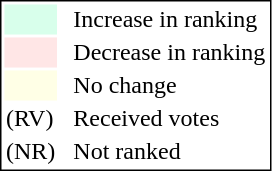<table style="border:1px solid black;">
<tr>
<td style="background:#D8FFEB; width:20px;"></td>
<td> </td>
<td>Increase in ranking</td>
</tr>
<tr>
<td style="background:#FFE6E6; width:20px;"></td>
<td> </td>
<td>Decrease in ranking</td>
</tr>
<tr>
<td style="background:#FFFFE6; width:20px;"></td>
<td> </td>
<td>No change</td>
</tr>
<tr>
<td>(RV)</td>
<td> </td>
<td>Received votes</td>
</tr>
<tr>
<td>(NR)</td>
<td> </td>
<td>Not ranked</td>
</tr>
</table>
